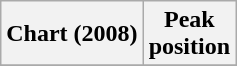<table class="wikitable sortable plainrowheaders" style="text-align:center">
<tr>
<th scope="col">Chart (2008)</th>
<th scope="col">Peak<br>position</th>
</tr>
<tr>
</tr>
</table>
